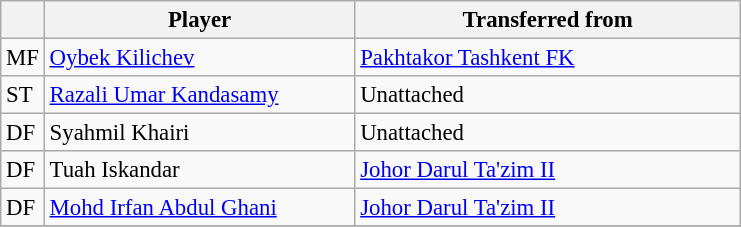<table class="wikitable plainrowheaders sortable" style="font-size:95%">
<tr>
<th></th>
<th scope="col" style="width:200px;"><strong>Player</strong></th>
<th scope="col" style="width:250px;"><strong>Transferred from</strong></th>
</tr>
<tr>
<td>MF</td>
<td> <a href='#'>Oybek Kilichev</a></td>
<td> <a href='#'>Pakhtakor Tashkent FK</a></td>
</tr>
<tr>
<td>ST</td>
<td> <a href='#'>Razali Umar Kandasamy</a></td>
<td>Unattached</td>
</tr>
<tr>
<td>DF</td>
<td> Syahmil Khairi</td>
<td>Unattached</td>
</tr>
<tr>
<td>DF</td>
<td> Tuah Iskandar</td>
<td> <a href='#'>Johor Darul Ta'zim II</a></td>
</tr>
<tr>
<td>DF</td>
<td> <a href='#'>Mohd Irfan Abdul Ghani</a></td>
<td> <a href='#'>Johor Darul Ta'zim II</a></td>
</tr>
<tr>
</tr>
</table>
